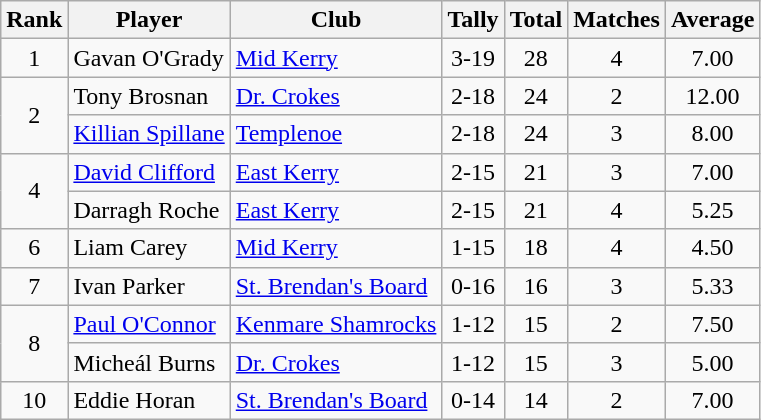<table class="wikitable">
<tr>
<th>Rank</th>
<th>Player</th>
<th>Club</th>
<th>Tally</th>
<th>Total</th>
<th>Matches</th>
<th>Average</th>
</tr>
<tr>
<td rowspan="1" style="text-align:center;">1</td>
<td>Gavan O'Grady</td>
<td><a href='#'>Mid Kerry</a></td>
<td align=center>3-19</td>
<td align=center>28</td>
<td align=center>4</td>
<td align=center>7.00</td>
</tr>
<tr>
<td rowspan="2" style="text-align:center;">2</td>
<td>Tony Brosnan</td>
<td><a href='#'>Dr. Crokes</a></td>
<td align=center>2-18</td>
<td align=center>24</td>
<td align=center>2</td>
<td align=center>12.00</td>
</tr>
<tr>
<td><a href='#'>Killian Spillane</a></td>
<td><a href='#'>Templenoe</a></td>
<td align=center>2-18</td>
<td align=center>24</td>
<td align=center>3</td>
<td align=center>8.00</td>
</tr>
<tr>
<td rowspan="2" style="text-align:center;">4</td>
<td><a href='#'>David Clifford</a></td>
<td><a href='#'>East Kerry</a></td>
<td align=center>2-15</td>
<td align=center>21</td>
<td align=center>3</td>
<td align=center>7.00</td>
</tr>
<tr>
<td>Darragh Roche</td>
<td><a href='#'>East Kerry</a></td>
<td align=center>2-15</td>
<td align=center>21</td>
<td align=center>4</td>
<td align=center>5.25</td>
</tr>
<tr>
<td rowspan="1" style="text-align:center;">6</td>
<td>Liam Carey</td>
<td><a href='#'>Mid Kerry</a></td>
<td align=center>1-15</td>
<td align=center>18</td>
<td align=center>4</td>
<td align=center>4.50</td>
</tr>
<tr>
<td rowspan="1" style="text-align:center;">7</td>
<td>Ivan Parker</td>
<td><a href='#'>St. Brendan's Board</a></td>
<td align=center>0-16</td>
<td align=center>16</td>
<td align=center>3</td>
<td align=center>5.33</td>
</tr>
<tr>
<td rowspan="2" style="text-align:center;">8</td>
<td><a href='#'>Paul O'Connor</a></td>
<td><a href='#'>Kenmare Shamrocks</a></td>
<td align=center>1-12</td>
<td align=center>15</td>
<td align=center>2</td>
<td align=center>7.50</td>
</tr>
<tr>
<td>Micheál Burns</td>
<td><a href='#'>Dr. Crokes</a></td>
<td align=center>1-12</td>
<td align=center>15</td>
<td align=center>3</td>
<td align=center>5.00</td>
</tr>
<tr>
<td rowspan="1" style="text-align:center;">10</td>
<td>Eddie Horan</td>
<td><a href='#'>St. Brendan's Board</a></td>
<td align=center>0-14</td>
<td align=center>14</td>
<td align=center>2</td>
<td align=center>7.00</td>
</tr>
</table>
